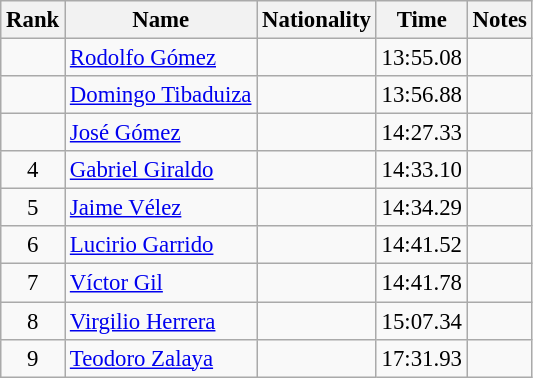<table class="wikitable sortable" style="text-align:center;font-size:95%">
<tr>
<th>Rank</th>
<th>Name</th>
<th>Nationality</th>
<th>Time</th>
<th>Notes</th>
</tr>
<tr>
<td></td>
<td align=left><a href='#'>Rodolfo Gómez</a></td>
<td align=left></td>
<td>13:55.08</td>
<td></td>
</tr>
<tr>
<td></td>
<td align=left><a href='#'>Domingo Tibaduiza</a></td>
<td align=left></td>
<td>13:56.88</td>
<td></td>
</tr>
<tr>
<td></td>
<td align=left><a href='#'>José Gómez</a></td>
<td align=left></td>
<td>14:27.33</td>
<td></td>
</tr>
<tr>
<td>4</td>
<td align=left><a href='#'>Gabriel Giraldo</a></td>
<td align=left></td>
<td>14:33.10</td>
<td></td>
</tr>
<tr>
<td>5</td>
<td align=left><a href='#'>Jaime Vélez</a></td>
<td align=left></td>
<td>14:34.29</td>
<td></td>
</tr>
<tr>
<td>6</td>
<td align=left><a href='#'>Lucirio Garrido</a></td>
<td align=left></td>
<td>14:41.52</td>
<td></td>
</tr>
<tr>
<td>7</td>
<td align=left><a href='#'>Víctor Gil</a></td>
<td align=left></td>
<td>14:41.78</td>
<td></td>
</tr>
<tr>
<td>8</td>
<td align=left><a href='#'>Virgilio Herrera</a></td>
<td align=left></td>
<td>15:07.34</td>
<td></td>
</tr>
<tr>
<td>9</td>
<td align=left><a href='#'>Teodoro Zalaya</a></td>
<td align=left></td>
<td>17:31.93</td>
<td></td>
</tr>
</table>
